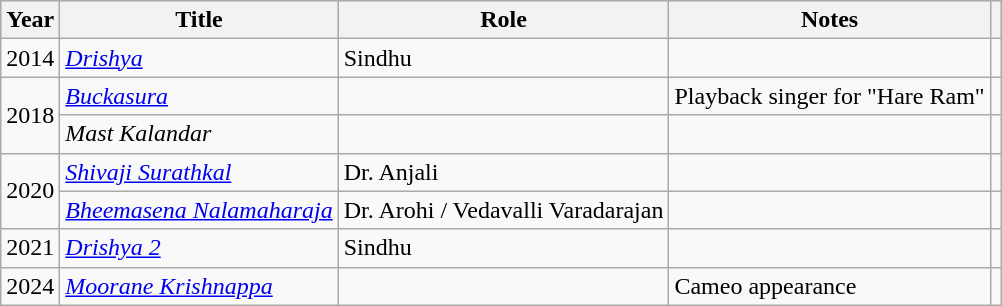<table class="wikitable sortable">
<tr style="background:#ccc; text-align:center;">
<th>Year</th>
<th>Title</th>
<th>Role</th>
<th>Notes</th>
<th scope="col" class="unsortable"></th>
</tr>
<tr>
<td>2014</td>
<td><em><a href='#'>Drishya</a></em></td>
<td>Sindhu</td>
<td></td>
<td></td>
</tr>
<tr>
<td rowspan="2">2018</td>
<td><em><a href='#'>Buckasura</a></em></td>
<td></td>
<td>Playback singer for "Hare Ram"</td>
<td></td>
</tr>
<tr>
<td><em>Mast Kalandar</em></td>
<td></td>
<td></td>
<td></td>
</tr>
<tr>
<td rowspan="2">2020</td>
<td><em><a href='#'>Shivaji Surathkal</a></em></td>
<td>Dr. Anjali</td>
<td></td>
<td></td>
</tr>
<tr>
<td><em><a href='#'>Bheemasena Nalamaharaja</a></em></td>
<td>Dr. Arohi / Vedavalli Varadarajan</td>
<td></td>
<td></td>
</tr>
<tr>
<td>2021</td>
<td><em><a href='#'>Drishya 2</a></em></td>
<td>Sindhu</td>
<td></td>
<td></td>
</tr>
<tr>
<td>2024</td>
<td><em><a href='#'>Moorane Krishnappa</a></em></td>
<td></td>
<td>Cameo appearance</td>
</tr>
</table>
